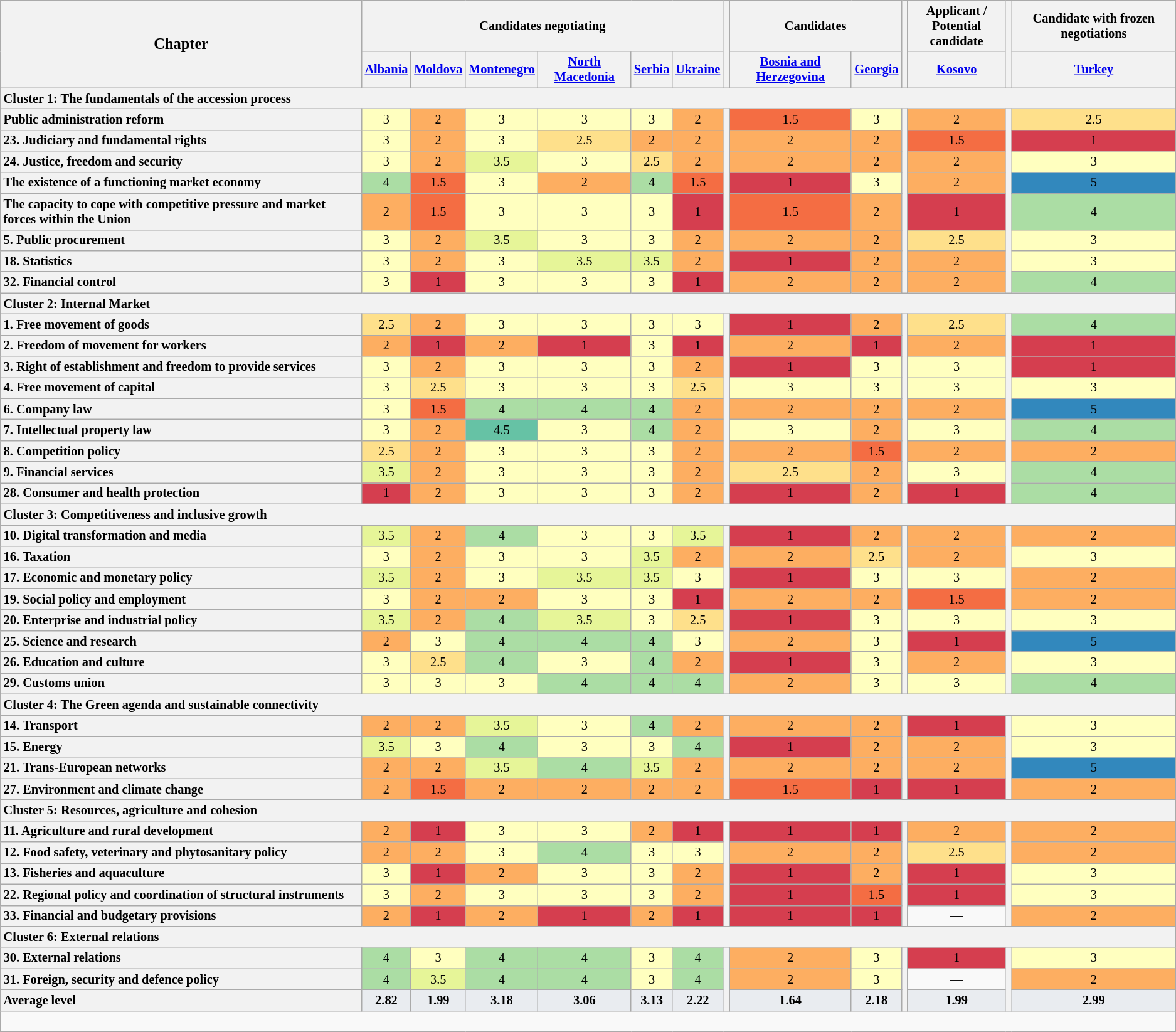<table class="wikitable" style="text-align:center; font-size:85%">
<tr>
<th rowspan=2><big>Chapter</big></th>
<th colspan=6>Candidates negotiating</th>
<th rowspan=2></th>
<th colspan=2>Candidates</th>
<th rowspan=2></th>
<th>Applicant /<br>Potential candidate</th>
<th rowspan=2></th>
<th>Candidate with frozen negotiations</th>
</tr>
<tr>
<th><a href='#'>Albania</a></th>
<th><a href='#'>Moldova</a></th>
<th><a href='#'>Montenegro</a></th>
<th><a href='#'>North Macedonia</a></th>
<th><a href='#'>Serbia</a></th>
<th><a href='#'>Ukraine</a></th>
<th><a href='#'>Bosnia and Herzegovina</a></th>
<th><a href='#'>Georgia</a></th>
<th><a href='#'>Kosovo</a></th>
<th><a href='#'>Turkey</a></th>
</tr>
<tr>
<th colspan=14 style="text-align:left">Cluster 1: The fundamentals of the accession process</th>
</tr>
<tr>
<th style="text-align:left">Public administration reform</th>
<td style="background:#ffffbf">3</td>
<td style="background:#fdae61">2</td>
<td style="background:#ffffbf">3</td>
<td style="background:#ffffbf">3</td>
<td style="background:#ffffbf">3</td>
<td style="background:#fdae61">2</td>
<th rowspan="8"></th>
<td style="background:#f46d43">1.5</td>
<td style="background:#ffffbf">3</td>
<th rowspan="8"></th>
<td style="background:#fdae61">2</td>
<th rowspan="8"></th>
<td style="background:#fee08b">2.5</td>
</tr>
<tr>
<th style="text-align:left">23. Judiciary and fundamental rights</th>
<td style="background:#ffffbf">3</td>
<td style="background:#fdae61">2</td>
<td style="background:#ffffbf">3</td>
<td style="background:#fee08b">2.5</td>
<td style="background:#fdae61">2</td>
<td style="background:#fdae61">2</td>
<td style="background:#fdae61">2</td>
<td style="background:#fdae61">2</td>
<td style="background:#f46d43">1.5</td>
<td style="background:#d53e4f">1</td>
</tr>
<tr>
<th style="text-align:left">24. Justice, freedom and security</th>
<td style="background:#ffffbf">3</td>
<td style="background:#fdae61">2</td>
<td style="background:#e6f598">3.5</td>
<td style="background:#ffffbf">3</td>
<td style="background:#fee08b">2.5</td>
<td style="background:#fdae61">2</td>
<td style="background:#fdae61">2</td>
<td style="background:#fdae61">2</td>
<td style="background:#fdae61">2</td>
<td style="background:#ffffbf">3</td>
</tr>
<tr>
<th style="text-align:left">The existence of a functioning market economy</th>
<td style="background:#abdda4">4</td>
<td style="background:#f46d43">1.5</td>
<td style="background:#ffffbf">3</td>
<td style="background:#fdae61">2</td>
<td style="background:#abdda4">4</td>
<td style="background:#f46d43">1.5</td>
<td style="background:#d53e4f">1</td>
<td style="background:#ffffbf">3</td>
<td style="background:#fdae61">2</td>
<td style="background:#3288bd">5</td>
</tr>
<tr>
<th style="text-align:left">The capacity to cope with competitive pressure and market forces within the Union</th>
<td style="background:#fdae61">2</td>
<td style="background:#f46d43">1.5</td>
<td style="background:#ffffbf">3</td>
<td style="background:#ffffbf">3</td>
<td style="background:#ffffbf">3</td>
<td style="background:#d53e4f">1</td>
<td style="background:#f46d43">1.5</td>
<td style="background:#fdae61">2</td>
<td style="background:#d53e4f">1</td>
<td style="background:#abdda4">4</td>
</tr>
<tr>
<th style="text-align:left">5. Public procurement</th>
<td style="background:#ffffbf">3</td>
<td style="background:#fdae61">2</td>
<td style="background:#e6f598">3.5</td>
<td style="background:#ffffbf">3</td>
<td style="background:#ffffbf">3</td>
<td style="background:#fdae61">2</td>
<td style="background:#fdae61">2</td>
<td style="background:#fdae61">2</td>
<td style="background:#fee08b">2.5</td>
<td style="background:#ffffbf">3</td>
</tr>
<tr>
<th style="text-align:left">18. Statistics</th>
<td style="background:#ffffbf">3</td>
<td style="background:#fdae61">2</td>
<td style="background:#ffffbf">3</td>
<td style="background:#e6f598">3.5</td>
<td style="background:#e6f598">3.5</td>
<td style="background:#fdae61">2</td>
<td style="background:#d53e4f">1</td>
<td style="background:#fdae61">2</td>
<td style="background:#fdae61">2</td>
<td style="background:#ffffbf">3</td>
</tr>
<tr>
<th style="text-align:left">32. Financial control</th>
<td style="background:#ffffbf">3</td>
<td style="background:#d53e4f">1</td>
<td style="background:#ffffbf">3</td>
<td style="background:#ffffbf">3</td>
<td style="background:#ffffbf">3</td>
<td style="background:#d53e4f">1</td>
<td style="background:#fdae61">2</td>
<td style="background:#fdae61">2</td>
<td style="background:#fdae61">2</td>
<td style="background:#abdda4">4</td>
</tr>
<tr>
<th colspan=14 style="text-align:left">Cluster 2: Internal Market</th>
</tr>
<tr>
<th style="text-align:left">1. Free movement of goods</th>
<td style="background:#fee08b">2.5</td>
<td style="background:#fdae61">2</td>
<td style="background:#ffffbf">3</td>
<td style="background:#ffffbf">3</td>
<td style="background:#ffffbf">3</td>
<td style="background:#ffffbf">3</td>
<th rowspan=9></th>
<td style="background:#d53e4f">1</td>
<td style="background:#fdae61">2</td>
<th rowspan=9></th>
<td style="background:#fee08b">2.5</td>
<th rowspan=9></th>
<td style="background:#abdda4">4</td>
</tr>
<tr>
<th style="text-align:left">2. Freedom of movement for workers</th>
<td style="background:#fdae61">2</td>
<td style="background:#d53e4f">1</td>
<td style="background:#fdae61">2</td>
<td style="background:#d53e4f">1</td>
<td style="background:#ffffbf">3</td>
<td style="background:#d53e4f">1</td>
<td style="background:#fdae61">2</td>
<td style="background:#d53e4f">1</td>
<td style="background:#fdae61">2</td>
<td style="background:#d53e4f">1</td>
</tr>
<tr>
<th style="text-align:left">3. Right of establishment and freedom to provide services</th>
<td style="background:#ffffbf">3</td>
<td style="background:#fdae61">2</td>
<td style="background:#ffffbf">3</td>
<td style="background:#ffffbf">3</td>
<td style="background:#ffffbf">3</td>
<td style="background:#fdae61">2</td>
<td style="background:#d53e4f">1</td>
<td style="background:#ffffbf">3</td>
<td style="background:#ffffbf">3</td>
<td style="background:#d53e4f">1</td>
</tr>
<tr>
<th style="text-align:left">4. Free movement of capital</th>
<td style="background:#ffffbf">3</td>
<td style="background:#fee08b">2.5</td>
<td style="background:#ffffbf">3</td>
<td style="background:#ffffbf">3</td>
<td style="background:#ffffbf">3</td>
<td style="background:#fee08b">2.5</td>
<td style="background:#ffffbf">3</td>
<td style="background:#ffffbf">3</td>
<td style="background:#ffffbf">3</td>
<td style="background:#ffffbf">3</td>
</tr>
<tr>
<th style="text-align:left">6. Company law</th>
<td style="background:#ffffbf">3</td>
<td style="background:#f46d43">1.5</td>
<td style="background:#abdda4">4</td>
<td style="background:#abdda4">4</td>
<td style="background:#abdda4">4</td>
<td style="background:#fdae61">2</td>
<td style="background:#fdae61">2</td>
<td style="background:#fdae61">2</td>
<td style="background:#fdae61">2</td>
<td style="background:#3288bd">5</td>
</tr>
<tr>
<th style="text-align:left">7. Intellectual property law</th>
<td style="background:#ffffbf">3</td>
<td style="background:#fdae61">2</td>
<td style="background:#66c2a5">4.5</td>
<td style="background:#ffffbf">3</td>
<td style="background:#abdda4">4</td>
<td style="background:#fdae61">2</td>
<td style="background:#ffffbf">3</td>
<td style="background:#fdae61">2</td>
<td style="background:#ffffbf">3</td>
<td style="background:#abdda4">4</td>
</tr>
<tr>
<th style="text-align:left">8. Competition policy</th>
<td style="background:#fee08b">2.5</td>
<td style="background:#fdae61">2</td>
<td style="background:#ffffbf">3</td>
<td style="background:#ffffbf">3</td>
<td style="background:#ffffbf">3</td>
<td style="background:#fdae61">2</td>
<td style="background:#fdae61">2</td>
<td style="background:#f46d43">1.5</td>
<td style="background:#fdae61">2</td>
<td style="background:#fdae61">2</td>
</tr>
<tr>
<th style="text-align:left">9. Financial services</th>
<td style="background:#e6f598">3.5</td>
<td style="background:#fdae61">2</td>
<td style="background:#ffffbf">3</td>
<td style="background:#ffffbf">3</td>
<td style="background:#ffffbf">3</td>
<td style="background:#fdae61">2</td>
<td style="background:#fee08b">2.5</td>
<td style="background:#fdae61">2</td>
<td style="background:#ffffbf">3</td>
<td style="background:#abdda4">4</td>
</tr>
<tr>
<th style="text-align:left">28. Consumer and health protection</th>
<td style="background:#d53e4f">1</td>
<td style="background:#fdae61">2</td>
<td style="background:#ffffbf">3</td>
<td style="background:#ffffbf">3</td>
<td style="background:#ffffbf">3</td>
<td style="background:#fdae61">2</td>
<td style="background:#d53e4f">1</td>
<td style="background:#fdae61">2</td>
<td style="background:#d53e4f">1</td>
<td style="background:#abdda4">4</td>
</tr>
<tr>
<th colspan=14 style="text-align:left">Cluster 3: Competitiveness and inclusive growth</th>
</tr>
<tr>
<th style="text-align:left">10. Digital transformation and media</th>
<td style="background:#e6f598">3.5</td>
<td style="background:#fdae61">2</td>
<td style="background:#abdda4">4</td>
<td style="background:#ffffbf">3</td>
<td style="background:#ffffbf">3</td>
<td style="background:#e6f598">3.5</td>
<th rowspan=8></th>
<td style="background:#d53e4f">1</td>
<td style="background:#fdae61">2</td>
<th rowspan=8></th>
<td style="background:#fdae61">2</td>
<th rowspan=8></th>
<td style="background:#fdae61">2</td>
</tr>
<tr>
<th style="text-align:left">16. Taxation</th>
<td style="background:#ffffbf">3</td>
<td style="background:#fdae61">2</td>
<td style="background:#ffffbf">3</td>
<td style="background:#ffffbf">3</td>
<td style="background:#e6f598">3.5</td>
<td style="background:#fdae61">2</td>
<td style="background:#fdae61">2</td>
<td style="background:#fee08b">2.5</td>
<td style="background:#fdae61">2</td>
<td style="background:#ffffbf">3</td>
</tr>
<tr>
<th style="text-align:left">17. Economic and monetary policy</th>
<td style="background:#e6f598">3.5</td>
<td style="background:#fdae61">2</td>
<td style="background:#ffffbf">3</td>
<td style="background:#e6f598">3.5</td>
<td style="background:#e6f598">3.5</td>
<td style="background:#ffffbf">3</td>
<td style="background:#d53e4f">1</td>
<td style="background:#ffffbf">3</td>
<td style="background:#ffffbf">3</td>
<td style="background:#fdae61">2</td>
</tr>
<tr>
<th style="text-align:left">19. Social policy and employment</th>
<td style="background:#ffffbf">3</td>
<td style="background:#fdae61">2</td>
<td style="background:#fdae61">2</td>
<td style="background:#ffffbf">3</td>
<td style="background:#ffffbf">3</td>
<td style="background:#d53e4f">1</td>
<td style="background:#fdae61">2</td>
<td style="background:#fdae61">2</td>
<td style="background:#f46d43">1.5</td>
<td style="background:#fdae61">2</td>
</tr>
<tr>
<th style="text-align:left">20. Enterprise and industrial policy</th>
<td style="background:#e6f598">3.5</td>
<td style="background:#fdae61">2</td>
<td style="background:#abdda4">4</td>
<td style="background:#e6f598">3.5</td>
<td style="background:#ffffbf">3</td>
<td style="background:#fee08b">2.5</td>
<td style="background:#d53e4f">1</td>
<td style="background:#ffffbf">3</td>
<td style="background:#ffffbf">3</td>
<td style="background:#ffffbf">3</td>
</tr>
<tr>
<th style="text-align:left">25. Science and research</th>
<td style="background:#fdae61">2</td>
<td style="background:#ffffbf">3</td>
<td style="background:#abdda4">4</td>
<td style="background:#abdda4">4</td>
<td style="background:#abdda4">4</td>
<td style="background:#ffffbf">3</td>
<td style="background:#fdae61">2</td>
<td style="background:#ffffbf">3</td>
<td style="background:#d53e4f">1</td>
<td style="background:#3288bd">5</td>
</tr>
<tr>
<th style="text-align:left">26. Education and culture</th>
<td style="background:#ffffbf">3</td>
<td style="background:#fee08b">2.5</td>
<td style="background:#abdda4">4</td>
<td style="background:#ffffbf">3</td>
<td style="background:#abdda4">4</td>
<td style="background:#fdae61">2</td>
<td style="background:#d53e4f">1</td>
<td style="background:#ffffbf">3</td>
<td style="background:#fdae61">2</td>
<td style="background:#ffffbf">3</td>
</tr>
<tr>
<th style="text-align:left">29. Customs union</th>
<td style="background:#ffffbf">3</td>
<td style="background:#ffffbf">3</td>
<td style="background:#ffffbf">3</td>
<td style="background:#abdda4">4</td>
<td style="background:#abdda4">4</td>
<td style="background:#abdda4">4</td>
<td style="background:#fdae61">2</td>
<td style="background:#ffffbf">3</td>
<td style="background:#ffffbf">3</td>
<td style="background:#abdda4">4</td>
</tr>
<tr>
<th colspan=14 style="text-align:left">Cluster 4: The Green agenda and sustainable connectivity</th>
</tr>
<tr>
<th style="text-align:left">14. Transport</th>
<td style="background:#fdae61">2</td>
<td style="background:#fdae61">2</td>
<td style="background:#e6f598">3.5</td>
<td style="background:#ffffbf">3</td>
<td style="background:#abdda4">4</td>
<td style="background:#fdae61">2</td>
<th rowspan=4></th>
<td style="background:#fdae61">2</td>
<td style="background:#fdae61">2</td>
<th rowspan=4></th>
<td style="background:#d53e4f">1</td>
<th rowspan=4></th>
<td style="background:#ffffbf">3</td>
</tr>
<tr>
<th style="text-align:left">15. Energy</th>
<td style="background:#e6f598">3.5</td>
<td style="background:#ffffbf">3</td>
<td style="background:#abdda4">4</td>
<td style="background:#ffffbf">3</td>
<td style="background:#ffffbf">3</td>
<td style="background:#abdda4">4</td>
<td style="background:#d53e4f">1</td>
<td style="background:#fdae61">2</td>
<td style="background:#fdae61">2</td>
<td style="background:#ffffbf">3</td>
</tr>
<tr>
<th style="text-align:left">21. Trans-European networks</th>
<td style="background:#fdae61">2</td>
<td style="background:#fdae61">2</td>
<td style="background:#e6f598">3.5</td>
<td style="background:#abdda4">4</td>
<td style="background:#e6f598">3.5</td>
<td style="background:#fdae61">2</td>
<td style="background:#fdae61">2</td>
<td style="background:#fdae61">2</td>
<td style="background:#fdae61">2</td>
<td style="background:#3288bd">5</td>
</tr>
<tr>
<th style="text-align:left">27. Environment and climate change</th>
<td style="background:#fdae61">2</td>
<td style="background:#f46d43">1.5</td>
<td style="background:#fdae61">2</td>
<td style="background:#fdae61">2</td>
<td style="background:#fdae61">2</td>
<td style="background:#fdae61">2</td>
<td style="background:#f46d43">1.5</td>
<td style="background:#d53e4f">1</td>
<td style="background:#d53e4f">1</td>
<td style="background:#fdae61">2</td>
</tr>
<tr>
<th colspan=14 style="text-align:left">Cluster 5: Resources, agriculture and cohesion</th>
</tr>
<tr>
<th style="text-align:left">11. Agriculture and rural development</th>
<td style="background:#fdae61">2</td>
<td style="background:#d53e4f">1</td>
<td style="background:#ffffbf">3</td>
<td style="background:#ffffbf">3</td>
<td style="background:#fdae61">2</td>
<td style="background:#d53e4f">1</td>
<th rowspan=5></th>
<td style="background:#d53e4f">1</td>
<td style="background:#d53e4f">1</td>
<th rowspan=5></th>
<td style="background:#fdae61">2</td>
<th rowspan=5></th>
<td style="background:#fdae61">2</td>
</tr>
<tr>
<th style="text-align:left">12. Food safety, veterinary and phytosanitary policy</th>
<td style="background:#fdae61">2</td>
<td style="background:#fdae61">2</td>
<td style="background:#ffffbf">3</td>
<td style="background:#abdda4">4</td>
<td style="background:#ffffbf">3</td>
<td style="background:#ffffbf">3</td>
<td style="background:#fdae61">2</td>
<td style="background:#fdae61">2</td>
<td style="background:#fee08b">2.5</td>
<td style="background:#fdae61">2</td>
</tr>
<tr>
<th style="text-align:left">13. Fisheries and aquaculture</th>
<td style="background:#ffffbf">3</td>
<td style="background:#d53e4f">1</td>
<td style="background:#fdae61">2</td>
<td style="background:#ffffbf">3</td>
<td style="background:#ffffbf">3</td>
<td style="background:#fdae61">2</td>
<td style="background:#d53e4f">1</td>
<td style="background:#fdae61">2</td>
<td style="background:#d53e4f">1</td>
<td style="background:#ffffbf">3</td>
</tr>
<tr>
<th style="text-align:left">22. Regional policy and coordination of structural instruments</th>
<td style="background:#ffffbf">3</td>
<td style="background:#fdae61">2</td>
<td style="background:#ffffbf">3</td>
<td style="background:#ffffbf">3</td>
<td style="background:#ffffbf">3</td>
<td style="background:#fdae61">2</td>
<td style="background:#d53e4f">1</td>
<td style="background:#f46d43">1.5</td>
<td style="background:#d53e4f">1</td>
<td style="background:#ffffbf">3</td>
</tr>
<tr>
<th style="text-align:left">33. Financial and budgetary provisions</th>
<td style="background:#fdae61">2</td>
<td style="background:#d53e4f">1</td>
<td style="background:#fdae61">2</td>
<td style="background:#d53e4f">1</td>
<td style="background:#fdae61">2</td>
<td style="background:#d53e4f">1</td>
<td style="background:#d53e4f">1</td>
<td style="background:#d53e4f">1</td>
<td>—</td>
<td style="background:#fdae61">2</td>
</tr>
<tr>
<th colspan=14 style="text-align:left">Cluster 6: External relations</th>
</tr>
<tr>
<th style="text-align:left">30. External relations</th>
<td style="background:#abdda4">4</td>
<td style="background:#ffffbf">3</td>
<td style="background:#abdda4">4</td>
<td style="background:#abdda4">4</td>
<td style="background:#ffffbf">3</td>
<td style="background:#abdda4">4</td>
<th rowspan=3></th>
<td style="background:#fdae61">2</td>
<td style="background:#ffffbf">3</td>
<th rowspan=3></th>
<td style="background:#d53e4f">1</td>
<th rowspan=3></th>
<td style="background:#ffffbf">3</td>
</tr>
<tr>
<th style="text-align:left">31. Foreign, security and defence policy</th>
<td style="background:#abdda4">4</td>
<td style="background:#e6f598">3.5</td>
<td style="background:#abdda4">4</td>
<td style="background:#abdda4">4</td>
<td style="background:#ffffbf">3</td>
<td style="background:#abdda4">4</td>
<td style="background:#fdae61">2</td>
<td style="background:#ffffbf">3</td>
<td>—</td>
<td style="background:#fdae61">2</td>
</tr>
<tr>
<th style="text-align:left">Average level</th>
<th style="background:#e9ecf0">2.82</th>
<th style="background:#e9ecf0">1.99</th>
<th style="background:#e9ecf0">3.18</th>
<th style="background:#e9ecf0">3.06</th>
<th style="background:#e9ecf0">3.13</th>
<th style="background:#e9ecf0">2.22</th>
<th style="background:#e9ecf0">1.64</th>
<th style="background:#e9ecf0">2.18</th>
<th style="background:#e9ecf0">1.99</th>
<th style="background:#e9ecf0">2.99</th>
</tr>
<tr>
<td colspan=14><br>







</td>
</tr>
</table>
